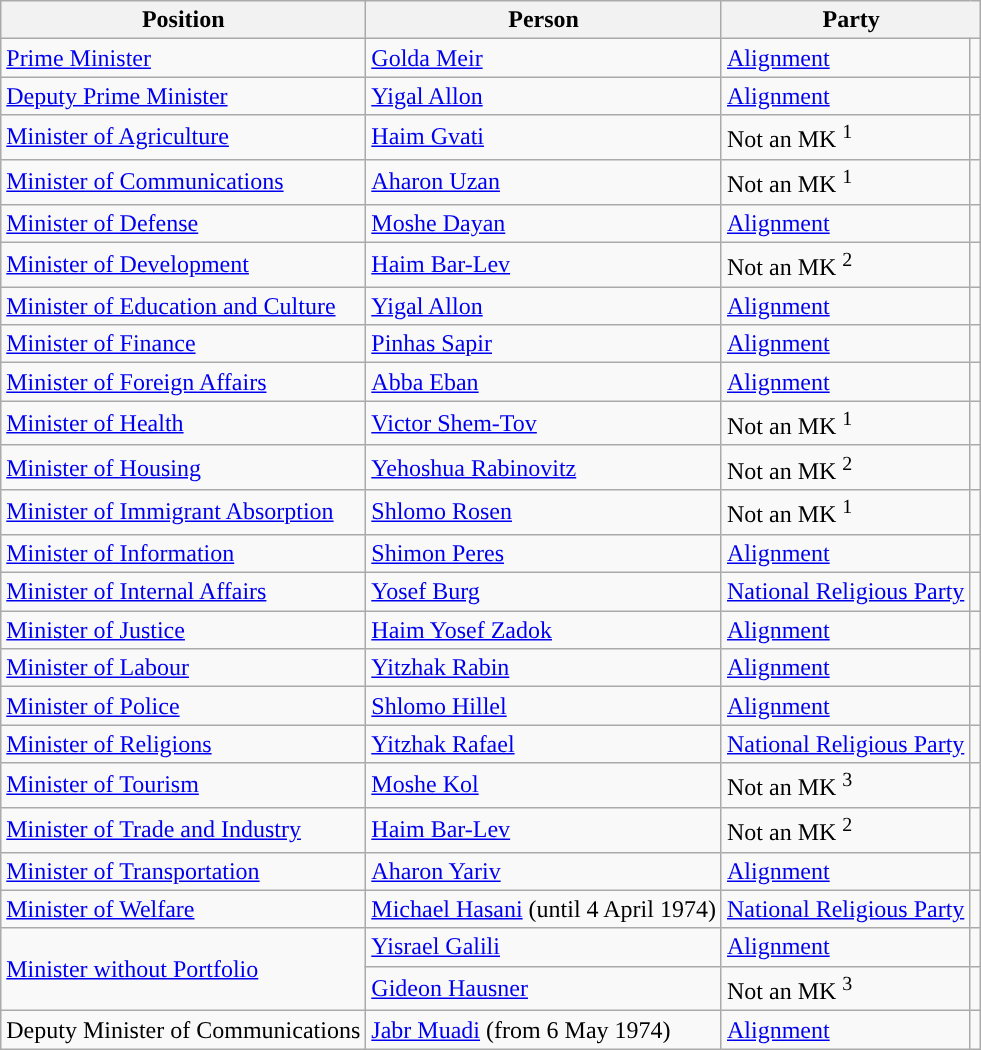<table class=wikitable style="text-align:left">
<tr>
<th>Position</th>
<th>Person</th>
<th colspan=2>Party</th>
</tr>
<tr>
<td><a href='#'>Prime Minister</a></td>
<td><a href='#'>Golda Meir</a></td>
<td><a href='#'>Alignment</a></td>
<td style="background:"></td>
</tr>
<tr>
<td><a href='#'>Deputy Prime Minister</a></td>
<td><a href='#'>Yigal Allon</a></td>
<td><a href='#'>Alignment</a></td>
<td style="background:"></td>
</tr>
<tr>
<td><a href='#'>Minister of Agriculture</a></td>
<td><a href='#'>Haim Gvati</a></td>
<td>Not an MK <sup>1</sup></td>
<td style="background:"></td>
</tr>
<tr>
<td><a href='#'>Minister of Communications</a></td>
<td><a href='#'>Aharon Uzan</a></td>
<td>Not an MK <sup>1</sup></td>
<td style="background:"></td>
</tr>
<tr>
<td><a href='#'>Minister of Defense</a></td>
<td><a href='#'>Moshe Dayan</a></td>
<td><a href='#'>Alignment</a></td>
<td style="background:"></td>
</tr>
<tr>
<td><a href='#'>Minister of Development</a></td>
<td><a href='#'>Haim Bar-Lev</a></td>
<td>Not an MK <sup>2</sup></td>
<td style="background:"></td>
</tr>
<tr>
<td><a href='#'>Minister of Education and Culture</a></td>
<td><a href='#'>Yigal Allon</a></td>
<td><a href='#'>Alignment</a></td>
<td style="background:"></td>
</tr>
<tr>
<td><a href='#'>Minister of Finance</a></td>
<td><a href='#'>Pinhas Sapir</a></td>
<td><a href='#'>Alignment</a></td>
<td style="background:"></td>
</tr>
<tr>
<td><a href='#'>Minister of Foreign Affairs</a></td>
<td><a href='#'>Abba Eban</a></td>
<td><a href='#'>Alignment</a></td>
<td style="background:"></td>
</tr>
<tr>
<td><a href='#'>Minister of Health</a></td>
<td><a href='#'>Victor Shem-Tov</a></td>
<td>Not an MK <sup>1</sup></td>
<td style="background:"></td>
</tr>
<tr>
<td><a href='#'>Minister of Housing</a></td>
<td><a href='#'>Yehoshua Rabinovitz</a></td>
<td>Not an MK <sup>2</sup></td>
<td style="background:"></td>
</tr>
<tr>
<td><a href='#'>Minister of Immigrant Absorption</a></td>
<td><a href='#'>Shlomo Rosen</a></td>
<td>Not an MK <sup>1</sup></td>
<td style="background:"></td>
</tr>
<tr>
<td><a href='#'>Minister of Information</a></td>
<td><a href='#'>Shimon Peres</a></td>
<td><a href='#'>Alignment</a></td>
<td style="background:"></td>
</tr>
<tr>
<td><a href='#'>Minister of Internal Affairs</a></td>
<td><a href='#'>Yosef Burg</a></td>
<td><a href='#'>National Religious Party</a></td>
<td style="background:"></td>
</tr>
<tr>
<td><a href='#'>Minister of Justice</a></td>
<td><a href='#'>Haim Yosef Zadok</a></td>
<td><a href='#'>Alignment</a></td>
<td style="background:"></td>
</tr>
<tr>
<td><a href='#'>Minister of Labour</a></td>
<td><a href='#'>Yitzhak Rabin</a></td>
<td><a href='#'>Alignment</a></td>
<td style="background:"></td>
</tr>
<tr>
<td><a href='#'>Minister of Police</a></td>
<td><a href='#'>Shlomo Hillel</a></td>
<td><a href='#'>Alignment</a></td>
<td style="background:"></td>
</tr>
<tr>
<td><a href='#'>Minister of Religions</a></td>
<td><a href='#'>Yitzhak Rafael</a></td>
<td><a href='#'>National Religious Party</a></td>
<td style="background:"></td>
</tr>
<tr>
<td><a href='#'>Minister of Tourism</a></td>
<td><a href='#'>Moshe Kol</a></td>
<td>Not an MK <sup>3</sup></td>
<td style="background:"></td>
</tr>
<tr>
<td><a href='#'>Minister of Trade and Industry</a></td>
<td><a href='#'>Haim Bar-Lev</a></td>
<td>Not an MK <sup>2</sup></td>
<td style="background:"></td>
</tr>
<tr>
<td><a href='#'>Minister of Transportation</a></td>
<td><a href='#'>Aharon Yariv</a></td>
<td><a href='#'>Alignment</a></td>
<td style="background:"></td>
</tr>
<tr>
<td><a href='#'>Minister of Welfare</a></td>
<td><a href='#'>Michael Hasani</a> (until 4 April 1974)</td>
<td><a href='#'>National Religious Party</a></td>
<td style="background:"></td>
</tr>
<tr>
<td rowspan=2><a href='#'>Minister without Portfolio</a></td>
<td><a href='#'>Yisrael Galili</a></td>
<td><a href='#'>Alignment</a></td>
<td style="background:"></td>
</tr>
<tr>
<td><a href='#'>Gideon Hausner</a></td>
<td>Not an MK <sup>3</sup></td>
<td style="background:"></td>
</tr>
<tr>
<td>Deputy Minister of Communications</td>
<td><a href='#'>Jabr Muadi</a> (from 6 May 1974)</td>
<td><a href='#'>Alignment</a></td>
<td style="background:"></td>
</tr>
</table>
